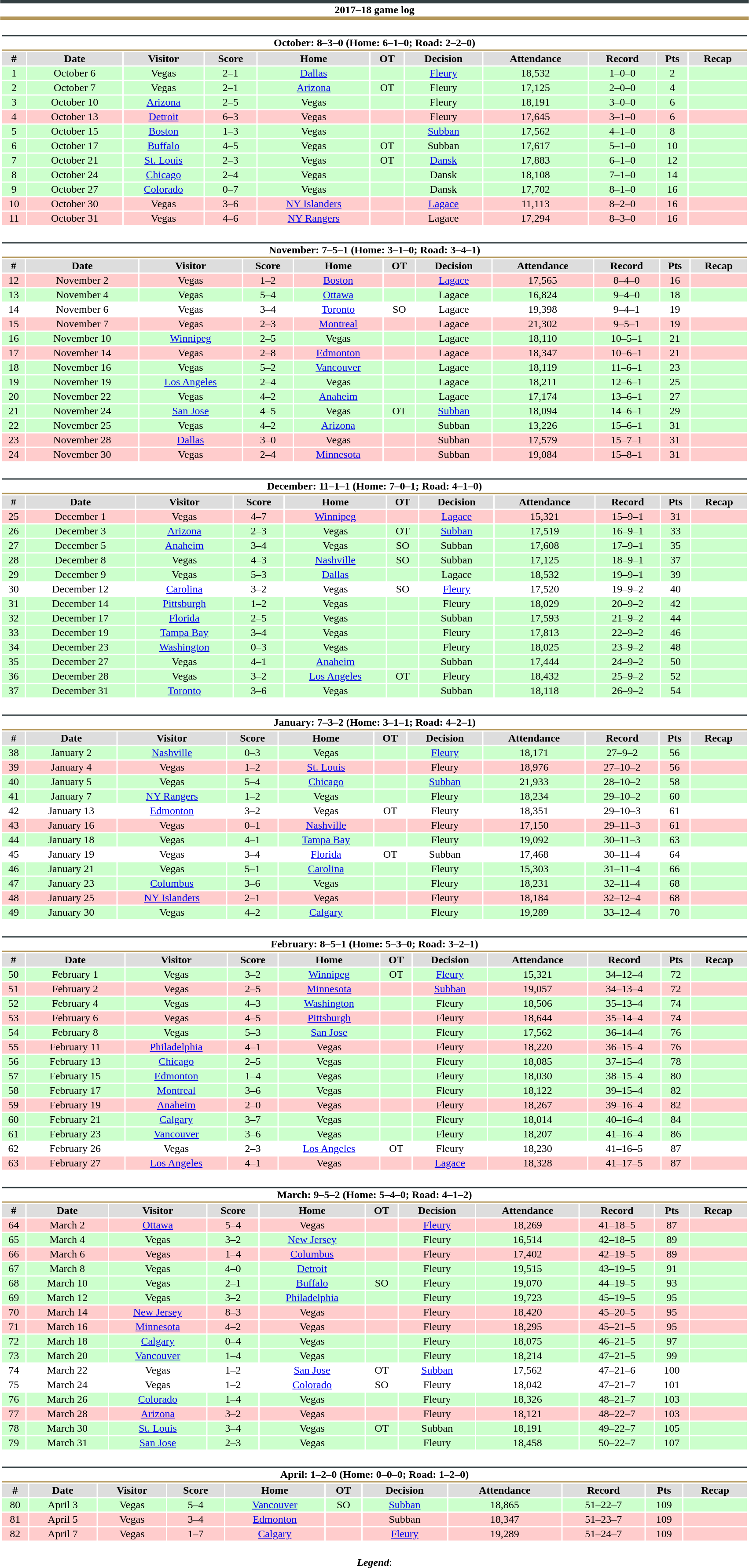<table class="toccolours" style="width:90%; clear:both; margin:1.5em auto; text-align:center;">
<tr>
<th colspan="11" style="background:#FFFFFF; border-top:#333F42 5px solid; border-bottom:#B4975A 5px solid;">2017–18 game log</th>
</tr>
<tr>
<td colspan=11><br><table class="toccolours collapsible collapsed" style="width:100%;">
<tr>
<th colspan="11" style="background:#FFFFFF; border-top:#333F42 2px solid; border-bottom:#B4975A 2px solid;">October: 8–3–0 (Home: 6–1–0; Road: 2–2–0)</th>
</tr>
<tr style="background:#ddd;">
<th>#</th>
<th>Date</th>
<th>Visitor</th>
<th>Score</th>
<th>Home</th>
<th>OT</th>
<th>Decision</th>
<th>Attendance</th>
<th>Record</th>
<th>Pts</th>
<th>Recap</th>
</tr>
<tr style="background:#cfc;">
<td>1</td>
<td>October 6</td>
<td>Vegas</td>
<td>2–1</td>
<td><a href='#'>Dallas</a></td>
<td></td>
<td><a href='#'>Fleury</a></td>
<td>18,532</td>
<td>1–0–0</td>
<td>2</td>
<td></td>
</tr>
<tr style="background:#cfc;">
<td>2</td>
<td>October 7</td>
<td>Vegas</td>
<td>2–1</td>
<td><a href='#'>Arizona</a></td>
<td>OT</td>
<td>Fleury</td>
<td>17,125</td>
<td>2–0–0</td>
<td>4</td>
<td></td>
</tr>
<tr style="background:#cfc;">
<td>3</td>
<td>October 10</td>
<td><a href='#'>Arizona</a></td>
<td>2–5</td>
<td>Vegas</td>
<td></td>
<td>Fleury</td>
<td>18,191</td>
<td>3–0–0</td>
<td>6</td>
<td></td>
</tr>
<tr style="background:#fcc;">
<td>4</td>
<td>October 13</td>
<td><a href='#'>Detroit</a></td>
<td>6–3</td>
<td>Vegas</td>
<td></td>
<td>Fleury</td>
<td>17,645</td>
<td>3–1–0</td>
<td>6</td>
<td></td>
</tr>
<tr style="background:#cfc;">
<td>5</td>
<td>October 15</td>
<td><a href='#'>Boston</a></td>
<td>1–3</td>
<td>Vegas</td>
<td></td>
<td><a href='#'>Subban</a></td>
<td>17,562</td>
<td>4–1–0</td>
<td>8</td>
<td></td>
</tr>
<tr style="background:#cfc;">
<td>6</td>
<td>October 17</td>
<td><a href='#'>Buffalo</a></td>
<td>4–5</td>
<td>Vegas</td>
<td>OT</td>
<td>Subban</td>
<td>17,617</td>
<td>5–1–0</td>
<td>10</td>
<td></td>
</tr>
<tr style="background:#cfc;">
<td>7</td>
<td>October 21</td>
<td><a href='#'>St. Louis</a></td>
<td>2–3</td>
<td>Vegas</td>
<td>OT</td>
<td><a href='#'>Dansk</a></td>
<td>17,883</td>
<td>6–1–0</td>
<td>12</td>
<td></td>
</tr>
<tr style="background:#cfc;">
<td>8</td>
<td>October 24</td>
<td><a href='#'>Chicago</a></td>
<td>2–4</td>
<td>Vegas</td>
<td></td>
<td>Dansk</td>
<td>18,108</td>
<td>7–1–0</td>
<td>14</td>
<td></td>
</tr>
<tr style="background:#cfc;">
<td>9</td>
<td>October 27</td>
<td><a href='#'>Colorado</a></td>
<td>0–7</td>
<td>Vegas</td>
<td></td>
<td>Dansk</td>
<td>17,702</td>
<td>8–1–0</td>
<td>16</td>
<td></td>
</tr>
<tr style="background:#fcc;">
<td>10</td>
<td>October 30</td>
<td>Vegas</td>
<td>3–6</td>
<td><a href='#'>NY Islanders</a></td>
<td></td>
<td><a href='#'>Lagace</a></td>
<td>11,113</td>
<td>8–2–0</td>
<td>16</td>
<td></td>
</tr>
<tr style="background:#fcc;">
<td>11</td>
<td>October 31</td>
<td>Vegas</td>
<td>4–6</td>
<td><a href='#'>NY Rangers</a></td>
<td></td>
<td>Lagace</td>
<td>17,294</td>
<td>8–3–0</td>
<td>16</td>
<td></td>
</tr>
</table>
</td>
</tr>
<tr>
<td colspan=11><br><table class="toccolours collapsible collapsed" style="width:100%;">
<tr>
<th colspan="11" style="background:#FFFFFF; border-top:#333F42 2px solid; border-bottom:#B4975A 2px solid;">November: 7–5–1 (Home: 3–1–0; Road: 3–4–1)</th>
</tr>
<tr style="background:#ddd;">
<th>#</th>
<th>Date</th>
<th>Visitor</th>
<th>Score</th>
<th>Home</th>
<th>OT</th>
<th>Decision</th>
<th>Attendance</th>
<th>Record</th>
<th>Pts</th>
<th>Recap</th>
</tr>
<tr style="background:#fcc;">
<td>12</td>
<td>November 2</td>
<td>Vegas</td>
<td>1–2</td>
<td><a href='#'>Boston</a></td>
<td></td>
<td><a href='#'>Lagace</a></td>
<td>17,565</td>
<td>8–4–0</td>
<td>16</td>
<td></td>
</tr>
<tr style="background:#cfc;">
<td>13</td>
<td>November 4</td>
<td>Vegas</td>
<td>5–4</td>
<td><a href='#'>Ottawa</a></td>
<td></td>
<td>Lagace</td>
<td>16,824</td>
<td>9–4–0</td>
<td>18</td>
<td></td>
</tr>
<tr style="background:#fff;">
<td>14</td>
<td>November 6</td>
<td>Vegas</td>
<td>3–4</td>
<td><a href='#'>Toronto</a></td>
<td>SO</td>
<td>Lagace</td>
<td>19,398</td>
<td>9–4–1</td>
<td>19</td>
<td></td>
</tr>
<tr style="background:#fcc;">
<td>15</td>
<td>November 7</td>
<td>Vegas</td>
<td>2–3</td>
<td><a href='#'>Montreal</a></td>
<td></td>
<td>Lagace</td>
<td>21,302</td>
<td>9–5–1</td>
<td>19</td>
<td></td>
</tr>
<tr style="background:#cfc;">
<td>16</td>
<td>November 10</td>
<td><a href='#'>Winnipeg</a></td>
<td>2–5</td>
<td>Vegas</td>
<td></td>
<td>Lagace</td>
<td>18,110</td>
<td>10–5–1</td>
<td>21</td>
<td></td>
</tr>
<tr style="background:#fcc;">
<td>17</td>
<td>November 14</td>
<td>Vegas</td>
<td>2–8</td>
<td><a href='#'>Edmonton</a></td>
<td></td>
<td>Lagace</td>
<td>18,347</td>
<td>10–6–1</td>
<td>21</td>
<td></td>
</tr>
<tr style="background:#cfc;">
<td>18</td>
<td>November 16</td>
<td>Vegas</td>
<td>5–2</td>
<td><a href='#'>Vancouver</a></td>
<td></td>
<td>Lagace</td>
<td>18,119</td>
<td>11–6–1</td>
<td>23</td>
<td></td>
</tr>
<tr style="background:#cfc;">
<td>19</td>
<td>November 19</td>
<td><a href='#'>Los Angeles</a></td>
<td>2–4</td>
<td>Vegas</td>
<td></td>
<td>Lagace</td>
<td>18,211</td>
<td>12–6–1</td>
<td>25</td>
<td></td>
</tr>
<tr style="background:#cfc;">
<td>20</td>
<td>November 22</td>
<td>Vegas</td>
<td>4–2</td>
<td><a href='#'>Anaheim</a></td>
<td></td>
<td>Lagace</td>
<td>17,174</td>
<td>13–6–1</td>
<td>27</td>
<td></td>
</tr>
<tr style="background:#cfc;">
<td>21</td>
<td>November 24</td>
<td><a href='#'>San Jose</a></td>
<td>4–5</td>
<td>Vegas</td>
<td>OT</td>
<td><a href='#'>Subban</a></td>
<td>18,094</td>
<td>14–6–1</td>
<td>29</td>
<td></td>
</tr>
<tr style="background:#cfc;">
<td>22</td>
<td>November 25</td>
<td>Vegas</td>
<td>4–2</td>
<td><a href='#'>Arizona</a></td>
<td></td>
<td>Subban</td>
<td>13,226</td>
<td>15–6–1</td>
<td>31</td>
<td></td>
</tr>
<tr style="background:#fcc;">
<td>23</td>
<td>November 28</td>
<td><a href='#'>Dallas</a></td>
<td>3–0</td>
<td>Vegas</td>
<td></td>
<td>Subban</td>
<td>17,579</td>
<td>15–7–1</td>
<td>31</td>
<td></td>
</tr>
<tr style="background:#fcc;">
<td>24</td>
<td>November 30</td>
<td>Vegas</td>
<td>2–4</td>
<td><a href='#'>Minnesota</a></td>
<td></td>
<td>Subban</td>
<td>19,084</td>
<td>15–8–1</td>
<td>31</td>
<td></td>
</tr>
</table>
</td>
</tr>
<tr>
<td colspan=11><br><table class="toccolours collapsible collapsed" style="width:100%;">
<tr>
<th colspan="11" style="background:#FFFFFF; border-top:#333F42 2px solid; border-bottom:#B4975A 2px solid;">December: 11–1–1 (Home: 7–0–1; Road: 4–1–0)</th>
</tr>
<tr style="background:#ddd;">
<th>#</th>
<th>Date</th>
<th>Visitor</th>
<th>Score</th>
<th>Home</th>
<th>OT</th>
<th>Decision</th>
<th>Attendance</th>
<th>Record</th>
<th>Pts</th>
<th>Recap</th>
</tr>
<tr style="background:#fcc;">
<td>25</td>
<td>December 1</td>
<td>Vegas</td>
<td>4–7</td>
<td><a href='#'>Winnipeg</a></td>
<td></td>
<td><a href='#'>Lagace</a></td>
<td>15,321</td>
<td>15–9–1</td>
<td>31</td>
<td></td>
</tr>
<tr style="background:#cfc;">
<td>26</td>
<td>December 3</td>
<td><a href='#'>Arizona</a></td>
<td>2–3</td>
<td>Vegas</td>
<td>OT</td>
<td><a href='#'>Subban</a></td>
<td>17,519</td>
<td>16–9–1</td>
<td>33</td>
<td></td>
</tr>
<tr style="background:#cfc;">
<td>27</td>
<td>December 5</td>
<td><a href='#'>Anaheim</a></td>
<td>3–4</td>
<td>Vegas</td>
<td>SO</td>
<td>Subban</td>
<td>17,608</td>
<td>17–9–1</td>
<td>35</td>
<td></td>
</tr>
<tr style="background:#cfc;">
<td>28</td>
<td>December 8</td>
<td>Vegas</td>
<td>4–3</td>
<td><a href='#'>Nashville</a></td>
<td>SO</td>
<td>Subban</td>
<td>17,125</td>
<td>18–9–1</td>
<td>37</td>
<td></td>
</tr>
<tr style="background:#cfc;">
<td>29</td>
<td>December 9</td>
<td>Vegas</td>
<td>5–3</td>
<td><a href='#'>Dallas</a></td>
<td></td>
<td>Lagace</td>
<td>18,532</td>
<td>19–9–1</td>
<td>39</td>
<td></td>
</tr>
<tr style="background:#fff;">
<td>30</td>
<td>December 12</td>
<td><a href='#'>Carolina</a></td>
<td>3–2</td>
<td>Vegas</td>
<td>SO</td>
<td><a href='#'>Fleury</a></td>
<td>17,520</td>
<td>19–9–2</td>
<td>40</td>
<td></td>
</tr>
<tr style="background:#cfc;">
<td>31</td>
<td>December 14</td>
<td><a href='#'>Pittsburgh</a></td>
<td>1–2</td>
<td>Vegas</td>
<td></td>
<td>Fleury</td>
<td>18,029</td>
<td>20–9–2</td>
<td>42</td>
<td></td>
</tr>
<tr style="background:#cfc;">
<td>32</td>
<td>December 17</td>
<td><a href='#'>Florida</a></td>
<td>2–5</td>
<td>Vegas</td>
<td></td>
<td>Subban</td>
<td>17,593</td>
<td>21–9–2</td>
<td>44</td>
<td></td>
</tr>
<tr style="background:#cfc;">
<td>33</td>
<td>December 19</td>
<td><a href='#'>Tampa Bay</a></td>
<td>3–4</td>
<td>Vegas</td>
<td></td>
<td>Fleury</td>
<td>17,813</td>
<td>22–9–2</td>
<td>46</td>
<td></td>
</tr>
<tr style="background:#cfc;">
<td>34</td>
<td>December 23</td>
<td><a href='#'>Washington</a></td>
<td>0–3</td>
<td>Vegas</td>
<td></td>
<td>Fleury</td>
<td>18,025</td>
<td>23–9–2</td>
<td>48</td>
<td></td>
</tr>
<tr style="background:#cfc;">
<td>35</td>
<td>December 27</td>
<td>Vegas</td>
<td>4–1</td>
<td><a href='#'>Anaheim</a></td>
<td></td>
<td>Subban</td>
<td>17,444</td>
<td>24–9–2</td>
<td>50</td>
<td></td>
</tr>
<tr style="background:#cfc;">
<td>36</td>
<td>December 28</td>
<td>Vegas</td>
<td>3–2</td>
<td><a href='#'>Los Angeles</a></td>
<td>OT</td>
<td>Fleury</td>
<td>18,432</td>
<td>25–9–2</td>
<td>52</td>
<td></td>
</tr>
<tr style="background:#cfc;">
<td>37</td>
<td>December 31</td>
<td><a href='#'>Toronto</a></td>
<td>3–6</td>
<td>Vegas</td>
<td></td>
<td>Subban</td>
<td>18,118</td>
<td>26–9–2</td>
<td>54</td>
<td></td>
</tr>
</table>
</td>
</tr>
<tr>
<td colspan=11><br><table class="toccolours collapsible collapsed" style="width:100%;">
<tr>
<th colspan="11" style="background:#FFFFFF; border-top:#333F42 2px solid; border-bottom:#B4975A 2px solid;">January: 7–3–2 (Home: 3–1–1; Road: 4–2–1)</th>
</tr>
<tr style="background:#ddd;">
<th>#</th>
<th>Date</th>
<th>Visitor</th>
<th>Score</th>
<th>Home</th>
<th>OT</th>
<th>Decision</th>
<th>Attendance</th>
<th>Record</th>
<th>Pts</th>
<th>Recap</th>
</tr>
<tr style="background:#cfc;">
<td>38</td>
<td>January 2</td>
<td><a href='#'>Nashville</a></td>
<td>0–3</td>
<td>Vegas</td>
<td></td>
<td><a href='#'>Fleury</a></td>
<td>18,171</td>
<td>27–9–2</td>
<td>56</td>
<td></td>
</tr>
<tr style="background:#fcc;">
<td>39</td>
<td>January 4</td>
<td>Vegas</td>
<td>1–2</td>
<td><a href='#'>St. Louis</a></td>
<td></td>
<td>Fleury</td>
<td>18,976</td>
<td>27–10–2</td>
<td>56</td>
<td></td>
</tr>
<tr style="background:#cfc;">
<td>40</td>
<td>January 5</td>
<td>Vegas</td>
<td>5–4</td>
<td><a href='#'>Chicago</a></td>
<td></td>
<td><a href='#'>Subban</a></td>
<td>21,933</td>
<td>28–10–2</td>
<td>58</td>
<td></td>
</tr>
<tr style="background:#cfc;">
<td>41</td>
<td>January 7</td>
<td><a href='#'>NY Rangers</a></td>
<td>1–2</td>
<td>Vegas</td>
<td></td>
<td>Fleury</td>
<td>18,234</td>
<td>29–10–2</td>
<td>60</td>
<td></td>
</tr>
<tr style="background:#fff;">
<td>42</td>
<td>January 13</td>
<td><a href='#'>Edmonton</a></td>
<td>3–2</td>
<td>Vegas</td>
<td>OT</td>
<td>Fleury</td>
<td>18,351</td>
<td>29–10–3</td>
<td>61</td>
<td></td>
</tr>
<tr style="background:#fcc;">
<td>43</td>
<td>January 16</td>
<td>Vegas</td>
<td>0–1</td>
<td><a href='#'>Nashville</a></td>
<td></td>
<td>Fleury</td>
<td>17,150</td>
<td>29–11–3</td>
<td>61</td>
<td></td>
</tr>
<tr style="background:#cfc;">
<td>44</td>
<td>January 18</td>
<td>Vegas</td>
<td>4–1</td>
<td><a href='#'>Tampa Bay</a></td>
<td></td>
<td>Fleury</td>
<td>19,092</td>
<td>30–11–3</td>
<td>63</td>
<td></td>
</tr>
<tr style="background:#fff;">
<td>45</td>
<td>January 19</td>
<td>Vegas</td>
<td>3–4</td>
<td><a href='#'>Florida</a></td>
<td>OT</td>
<td>Subban</td>
<td>17,468</td>
<td>30–11–4</td>
<td>64</td>
<td></td>
</tr>
<tr style="background:#cfc;">
<td>46</td>
<td>January 21</td>
<td>Vegas</td>
<td>5–1</td>
<td><a href='#'>Carolina</a></td>
<td></td>
<td>Fleury</td>
<td>15,303</td>
<td>31–11–4</td>
<td>66</td>
<td></td>
</tr>
<tr style="background:#cfc;">
<td>47</td>
<td>January 23</td>
<td><a href='#'>Columbus</a></td>
<td>3–6</td>
<td>Vegas</td>
<td></td>
<td>Fleury</td>
<td>18,231</td>
<td>32–11–4</td>
<td>68</td>
<td></td>
</tr>
<tr style="background:#fcc;">
<td>48</td>
<td>January 25</td>
<td><a href='#'>NY Islanders</a></td>
<td>2–1</td>
<td>Vegas</td>
<td></td>
<td>Fleury</td>
<td>18,184</td>
<td>32–12–4</td>
<td>68</td>
<td></td>
</tr>
<tr style="background:#cfc;">
<td>49</td>
<td>January 30</td>
<td>Vegas</td>
<td>4–2</td>
<td><a href='#'>Calgary</a></td>
<td></td>
<td>Fleury</td>
<td>19,289</td>
<td>33–12–4</td>
<td>70</td>
<td></td>
</tr>
</table>
</td>
</tr>
<tr>
<td colspan=11><br><table class="toccolours collapsible collapsed" style="width:100%;">
<tr>
<th colspan="11" style="background:#FFFFFF; border-top:#333F42 2px solid; border-bottom:#B4975A 2px solid;">February: 8–5–1 (Home: 5–3–0; Road: 3–2–1)</th>
</tr>
<tr style="background:#ddd;">
<th>#</th>
<th>Date</th>
<th>Visitor</th>
<th>Score</th>
<th>Home</th>
<th>OT</th>
<th>Decision</th>
<th>Attendance</th>
<th>Record</th>
<th>Pts</th>
<th>Recap</th>
</tr>
<tr style="background:#cfc;">
<td>50</td>
<td>February 1</td>
<td>Vegas</td>
<td>3–2</td>
<td><a href='#'>Winnipeg</a></td>
<td>OT</td>
<td><a href='#'>Fleury</a></td>
<td>15,321</td>
<td>34–12–4</td>
<td>72</td>
<td></td>
</tr>
<tr style="background:#fcc;">
<td>51</td>
<td>February 2</td>
<td>Vegas</td>
<td>2–5</td>
<td><a href='#'>Minnesota</a></td>
<td></td>
<td><a href='#'>Subban</a></td>
<td>19,057</td>
<td>34–13–4</td>
<td>72</td>
<td></td>
</tr>
<tr style="background:#cfc;">
<td>52</td>
<td>February 4</td>
<td>Vegas</td>
<td>4–3</td>
<td><a href='#'>Washington</a></td>
<td></td>
<td>Fleury</td>
<td>18,506</td>
<td>35–13–4</td>
<td>74</td>
<td></td>
</tr>
<tr style="background:#fcc;">
<td>53</td>
<td>February 6</td>
<td>Vegas</td>
<td>4–5</td>
<td><a href='#'>Pittsburgh</a></td>
<td></td>
<td>Fleury</td>
<td>18,644</td>
<td>35–14–4</td>
<td>74</td>
<td></td>
</tr>
<tr style="background:#cfc;">
<td>54</td>
<td>February 8</td>
<td>Vegas</td>
<td>5–3</td>
<td><a href='#'>San Jose</a></td>
<td></td>
<td>Fleury</td>
<td>17,562</td>
<td>36–14–4</td>
<td>76</td>
<td></td>
</tr>
<tr style="background:#fcc;">
<td>55</td>
<td>February 11</td>
<td><a href='#'>Philadelphia</a></td>
<td>4–1</td>
<td>Vegas</td>
<td></td>
<td>Fleury</td>
<td>18,220</td>
<td>36–15–4</td>
<td>76</td>
<td></td>
</tr>
<tr style="background:#cfc;">
<td>56</td>
<td>February 13</td>
<td><a href='#'>Chicago</a></td>
<td>2–5</td>
<td>Vegas</td>
<td></td>
<td>Fleury</td>
<td>18,085</td>
<td>37–15–4</td>
<td>78</td>
<td></td>
</tr>
<tr style="background:#cfc;">
<td>57</td>
<td>February 15</td>
<td><a href='#'>Edmonton</a></td>
<td>1–4</td>
<td>Vegas</td>
<td></td>
<td>Fleury</td>
<td>18,030</td>
<td>38–15–4</td>
<td>80</td>
<td></td>
</tr>
<tr style="background:#cfc;">
<td>58</td>
<td>February 17</td>
<td><a href='#'>Montreal</a></td>
<td>3–6</td>
<td>Vegas</td>
<td></td>
<td>Fleury</td>
<td>18,122</td>
<td>39–15–4</td>
<td>82</td>
<td></td>
</tr>
<tr style="background:#fcc;">
<td>59</td>
<td>February 19</td>
<td><a href='#'>Anaheim</a></td>
<td>2–0</td>
<td>Vegas</td>
<td></td>
<td>Fleury</td>
<td>18,267</td>
<td>39–16–4</td>
<td>82</td>
<td></td>
</tr>
<tr style="background:#cfc;">
<td>60</td>
<td>February 21</td>
<td><a href='#'>Calgary</a></td>
<td>3–7</td>
<td>Vegas</td>
<td></td>
<td>Fleury</td>
<td>18,014</td>
<td>40–16–4</td>
<td>84</td>
<td></td>
</tr>
<tr style="background:#cfc;">
<td>61</td>
<td>February 23</td>
<td><a href='#'>Vancouver</a></td>
<td>3–6</td>
<td>Vegas</td>
<td></td>
<td>Fleury</td>
<td>18,207</td>
<td>41–16–4</td>
<td>86</td>
<td></td>
</tr>
<tr style="background:#fff;">
<td>62</td>
<td>February 26</td>
<td>Vegas</td>
<td>2–3</td>
<td><a href='#'>Los Angeles</a></td>
<td>OT</td>
<td>Fleury</td>
<td>18,230</td>
<td>41–16–5</td>
<td>87</td>
<td></td>
</tr>
<tr style="background:#fcc;">
<td>63</td>
<td>February 27</td>
<td><a href='#'>Los Angeles</a></td>
<td>4–1</td>
<td>Vegas</td>
<td></td>
<td><a href='#'>Lagace</a></td>
<td>18,328</td>
<td>41–17–5</td>
<td>87</td>
<td></td>
</tr>
</table>
</td>
</tr>
<tr>
<td colspan=11><br><table class="toccolours collapsible collapsed" style="width:100%;">
<tr>
<th colspan="11" style="background:#FFFFFF; border-top:#333F42 2px solid; border-bottom:#B4975A 2px solid;">March: 9–5–2 (Home: 5–4–0; Road: 4–1–2)</th>
</tr>
<tr style="background:#ddd;">
<th>#</th>
<th>Date</th>
<th>Visitor</th>
<th>Score</th>
<th>Home</th>
<th>OT</th>
<th>Decision</th>
<th>Attendance</th>
<th>Record</th>
<th>Pts</th>
<th>Recap</th>
</tr>
<tr style="background:#fcc;">
<td>64</td>
<td>March 2</td>
<td><a href='#'>Ottawa</a></td>
<td>5–4</td>
<td>Vegas</td>
<td></td>
<td><a href='#'>Fleury</a></td>
<td>18,269</td>
<td>41–18–5</td>
<td>87</td>
<td></td>
</tr>
<tr style="background:#cfc;">
<td>65</td>
<td>March 4</td>
<td>Vegas</td>
<td>3–2</td>
<td><a href='#'>New Jersey</a></td>
<td></td>
<td>Fleury</td>
<td>16,514</td>
<td>42–18–5</td>
<td>89</td>
<td></td>
</tr>
<tr style="background:#fcc;">
<td>66</td>
<td>March 6</td>
<td>Vegas</td>
<td>1–4</td>
<td><a href='#'>Columbus</a></td>
<td></td>
<td>Fleury</td>
<td>17,402</td>
<td>42–19–5</td>
<td>89</td>
<td></td>
</tr>
<tr style="background:#cfc;">
<td>67</td>
<td>March 8</td>
<td>Vegas</td>
<td>4–0</td>
<td><a href='#'>Detroit</a></td>
<td></td>
<td>Fleury</td>
<td>19,515</td>
<td>43–19–5</td>
<td>91</td>
<td></td>
</tr>
<tr style="background:#cfc;">
<td>68</td>
<td>March 10</td>
<td>Vegas</td>
<td>2–1</td>
<td><a href='#'>Buffalo</a></td>
<td>SO</td>
<td>Fleury</td>
<td>19,070</td>
<td>44–19–5</td>
<td>93</td>
<td></td>
</tr>
<tr style="background:#cfc;">
<td>69</td>
<td>March 12</td>
<td>Vegas</td>
<td>3–2</td>
<td><a href='#'>Philadelphia</a></td>
<td></td>
<td>Fleury</td>
<td>19,723</td>
<td>45–19–5</td>
<td>95</td>
<td></td>
</tr>
<tr style="background:#fcc;">
<td>70</td>
<td>March 14</td>
<td><a href='#'>New Jersey</a></td>
<td>8–3</td>
<td>Vegas</td>
<td></td>
<td>Fleury</td>
<td>18,420</td>
<td>45–20–5</td>
<td>95</td>
<td></td>
</tr>
<tr style="background:#fcc;">
<td>71</td>
<td>March 16</td>
<td><a href='#'>Minnesota</a></td>
<td>4–2</td>
<td>Vegas</td>
<td></td>
<td>Fleury</td>
<td>18,295</td>
<td>45–21–5</td>
<td>95</td>
<td></td>
</tr>
<tr style="background:#cfc;">
<td>72</td>
<td>March 18</td>
<td><a href='#'>Calgary</a></td>
<td>0–4</td>
<td>Vegas</td>
<td></td>
<td>Fleury</td>
<td>18,075</td>
<td>46–21–5</td>
<td>97</td>
<td></td>
</tr>
<tr style="background:#cfc;">
<td>73</td>
<td>March 20</td>
<td><a href='#'>Vancouver</a></td>
<td>1–4</td>
<td>Vegas</td>
<td></td>
<td>Fleury</td>
<td>18,214</td>
<td>47–21–5</td>
<td>99</td>
<td></td>
</tr>
<tr style="background:#fff;">
<td>74</td>
<td>March 22</td>
<td>Vegas</td>
<td>1–2</td>
<td><a href='#'>San Jose</a></td>
<td>OT</td>
<td><a href='#'>Subban</a></td>
<td>17,562</td>
<td>47–21–6</td>
<td>100</td>
<td></td>
</tr>
<tr style="background:#fff;">
<td>75</td>
<td>March 24</td>
<td>Vegas</td>
<td>1–2</td>
<td><a href='#'>Colorado</a></td>
<td>SO</td>
<td>Fleury</td>
<td>18,042</td>
<td>47–21–7</td>
<td>101</td>
<td></td>
</tr>
<tr style="background:#cfc;">
<td>76</td>
<td>March 26</td>
<td><a href='#'>Colorado</a></td>
<td>1–4</td>
<td>Vegas</td>
<td></td>
<td>Fleury</td>
<td>18,326</td>
<td>48–21–7</td>
<td>103</td>
<td></td>
</tr>
<tr style="background:#fcc;">
<td>77</td>
<td>March 28</td>
<td><a href='#'>Arizona</a></td>
<td>3–2</td>
<td>Vegas</td>
<td></td>
<td>Fleury</td>
<td>18,121</td>
<td>48–22–7</td>
<td>103</td>
<td></td>
</tr>
<tr style="background:#cfc;">
<td>78</td>
<td>March 30</td>
<td><a href='#'>St. Louis</a></td>
<td>3–4</td>
<td>Vegas</td>
<td>OT</td>
<td>Subban</td>
<td>18,191</td>
<td>49–22–7</td>
<td>105</td>
<td></td>
</tr>
<tr style="background:#cfc;">
<td>79</td>
<td>March 31</td>
<td><a href='#'>San Jose</a></td>
<td>2–3</td>
<td>Vegas</td>
<td></td>
<td>Fleury</td>
<td>18,458</td>
<td>50–22–7</td>
<td>107</td>
<td></td>
</tr>
</table>
</td>
</tr>
<tr>
<td colspan=11><br><table class="toccolours collapsible collapsed" style="width:100%;">
<tr>
<th colspan="11" style="background:#FFFFFF; border-top:#333F42 2px solid; border-bottom:#B4975A 2px solid;">April: 1–2–0 (Home: 0–0–0; Road: 1–2–0)</th>
</tr>
<tr style="background:#ddd;">
<th>#</th>
<th>Date</th>
<th>Visitor</th>
<th>Score</th>
<th>Home</th>
<th>OT</th>
<th>Decision</th>
<th>Attendance</th>
<th>Record</th>
<th>Pts</th>
<th>Recap</th>
</tr>
<tr style="background:#cfc;">
<td>80</td>
<td>April 3</td>
<td>Vegas</td>
<td>5–4</td>
<td><a href='#'>Vancouver</a></td>
<td>SO</td>
<td><a href='#'>Subban</a></td>
<td>18,865</td>
<td>51–22–7</td>
<td>109</td>
<td></td>
</tr>
<tr style="background:#fcc;">
<td>81</td>
<td>April 5</td>
<td>Vegas</td>
<td>3–4</td>
<td><a href='#'>Edmonton</a></td>
<td></td>
<td>Subban</td>
<td>18,347</td>
<td>51–23–7</td>
<td>109</td>
<td></td>
</tr>
<tr style="background:#fcc;">
<td>82</td>
<td>April 7</td>
<td>Vegas</td>
<td>1–7</td>
<td><a href='#'>Calgary</a></td>
<td></td>
<td><a href='#'>Fleury</a></td>
<td>19,289</td>
<td>51–24–7</td>
<td>109</td>
<td></td>
</tr>
</table>
</td>
</tr>
<tr>
<td colspan="11" style="text-align:center;"><br><strong><em>Legend</em></strong>:


</td>
</tr>
</table>
